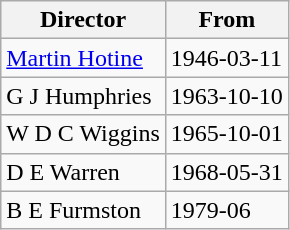<table class="wikitable">
<tr>
<th>Director</th>
<th>From</th>
</tr>
<tr>
<td><a href='#'>Martin Hotine</a></td>
<td>1946-03-11</td>
</tr>
<tr>
<td>G J Humphries</td>
<td>1963-10-10</td>
</tr>
<tr>
<td>W D C Wiggins</td>
<td>1965-10-01</td>
</tr>
<tr>
<td>D E Warren</td>
<td>1968-05-31</td>
</tr>
<tr>
<td>B E Furmston</td>
<td>1979-06</td>
</tr>
</table>
